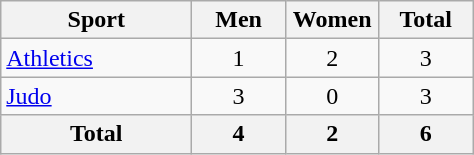<table class="wikitable sortable" style="text-align:center;">
<tr>
<th width="120">Sport</th>
<th width="55">Men</th>
<th width="55">Women</th>
<th width="55">Total</th>
</tr>
<tr>
<td align="left"><a href='#'>Athletics</a></td>
<td>1</td>
<td>2</td>
<td>3</td>
</tr>
<tr>
<td align="left"><a href='#'>Judo</a></td>
<td>3</td>
<td>0</td>
<td>3</td>
</tr>
<tr>
<th>Total</th>
<th>4</th>
<th>2</th>
<th>6</th>
</tr>
</table>
